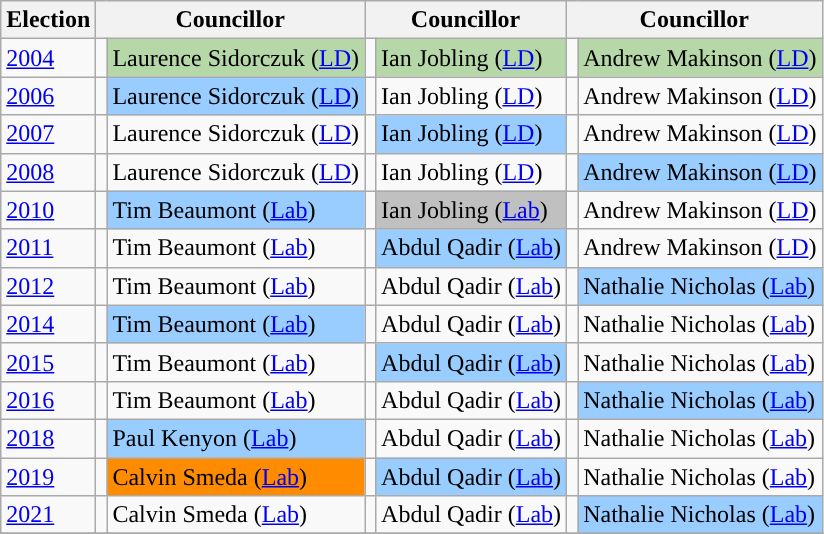<table class="wikitable">
<tr>
<th>Election</th>
<th colspan="2">Councillor</th>
<th colspan="2">Councillor</th>
<th colspan="2">Councillor</th>
</tr>
<tr>
<td><a href='#'>2004</a></td>
<td style="background-color: "></td>
<td bgcolor="#B6D7A8">Laurence Sidorczuk (<a href='#'>LD</a>)</td>
<td style="background-color: "></td>
<td bgcolor="#B6D7A8">Ian Jobling (<a href='#'>LD</a>)</td>
<td style="background-color: "></td>
<td bgcolor="#B6D7A8">Andrew Makinson (<a href='#'>LD</a>)</td>
</tr>
<tr>
<td><a href='#'>2006</a></td>
<td style="background-color: "></td>
<td bgcolor="#99CCFF">Laurence Sidorczuk (<a href='#'>LD</a>)</td>
<td style="background-color: "></td>
<td>Ian Jobling (<a href='#'>LD</a>)</td>
<td style="background-color: "></td>
<td>Andrew Makinson (<a href='#'>LD</a>)</td>
</tr>
<tr>
<td><a href='#'>2007</a></td>
<td style="background-color: "></td>
<td>Laurence Sidorczuk (<a href='#'>LD</a>)</td>
<td style="background-color: "></td>
<td bgcolor="#99CCFF">Ian Jobling (<a href='#'>LD</a>)</td>
<td style="background-color: "></td>
<td>Andrew Makinson (<a href='#'>LD</a>)</td>
</tr>
<tr>
<td><a href='#'>2008</a></td>
<td style="background-color: "></td>
<td>Laurence Sidorczuk (<a href='#'>LD</a>)</td>
<td style="background-color: "></td>
<td>Ian Jobling (<a href='#'>LD</a>)</td>
<td style="background-color: "></td>
<td bgcolor="#99CCFF">Andrew Makinson (<a href='#'>LD</a>)</td>
</tr>
<tr>
<td><a href='#'>2010</a></td>
<td style="background-color: "></td>
<td bgcolor="#99CCFF">Tim Beaumont (<a href='#'>Lab</a>)</td>
<td style="background-color: "></td>
<td bgcolor="#C0C0C0">Ian Jobling (<a href='#'>Lab</a>)</td>
<td style="background-color: "></td>
<td>Andrew Makinson (<a href='#'>LD</a>)</td>
</tr>
<tr>
<td><a href='#'>2011</a></td>
<td style="background-color: "></td>
<td>Tim Beaumont (<a href='#'>Lab</a>)</td>
<td style="background-color: "></td>
<td bgcolor="#99CCFF">Abdul Qadir (<a href='#'>Lab</a>)</td>
<td style="background-color: "></td>
<td>Andrew Makinson (<a href='#'>LD</a>)</td>
</tr>
<tr>
<td><a href='#'>2012</a></td>
<td style="background-color: "></td>
<td>Tim Beaumont (<a href='#'>Lab</a>)</td>
<td style="background-color: "></td>
<td>Abdul Qadir (<a href='#'>Lab</a>)</td>
<td style="background-color: "></td>
<td bgcolor="#99CCFF">Nathalie Nicholas (<a href='#'>Lab</a>)</td>
</tr>
<tr>
<td><a href='#'>2014</a></td>
<td style="background-color: "></td>
<td bgcolor="#99CCFF">Tim Beaumont (<a href='#'>Lab</a>)</td>
<td style="background-color: "></td>
<td>Abdul Qadir (<a href='#'>Lab</a>)</td>
<td style="background-color: "></td>
<td>Nathalie Nicholas (<a href='#'>Lab</a>)</td>
</tr>
<tr>
<td><a href='#'>2015</a></td>
<td style="background-color: "></td>
<td>Tim Beaumont (<a href='#'>Lab</a>)</td>
<td style="background-color: "></td>
<td bgcolor="#99CCFF">Abdul Qadir (<a href='#'>Lab</a>)</td>
<td style="background-color: "></td>
<td>Nathalie Nicholas (<a href='#'>Lab</a>)</td>
</tr>
<tr>
<td><a href='#'>2016</a></td>
<td style="background-color: "></td>
<td>Tim Beaumont (<a href='#'>Lab</a>)</td>
<td style="background-color: "></td>
<td>Abdul Qadir (<a href='#'>Lab</a>)</td>
<td style="background-color: "></td>
<td bgcolor="#99CCFF">Nathalie Nicholas (<a href='#'>Lab</a>)</td>
</tr>
<tr>
<td><a href='#'>2018</a></td>
<td style="background-color: "></td>
<td bgcolor="#99CCFF">Paul Kenyon (<a href='#'>Lab</a>)</td>
<td style="background-color: "></td>
<td>Abdul Qadir (<a href='#'>Lab</a>)</td>
<td style="background-color: "></td>
<td>Nathalie Nicholas (<a href='#'>Lab</a>)</td>
</tr>
<tr>
<td><a href='#'>2019</a></td>
<td style="background-color: "></td>
<td bgcolor="#FF8C00">Calvin Smeda (<a href='#'>Lab</a>)</td>
<td style="background-color: "></td>
<td bgcolor="#99CCFF">Abdul Qadir (<a href='#'>Lab</a>)</td>
<td style="background-color: "></td>
<td>Nathalie Nicholas (<a href='#'>Lab</a>)</td>
</tr>
<tr>
<td><a href='#'>2021</a></td>
<td style="background-color: "></td>
<td>Calvin Smeda (<a href='#'>Lab</a>)</td>
<td style="background-color: "></td>
<td>Abdul Qadir (<a href='#'>Lab</a>)</td>
<td style="background-color: "></td>
<td bgcolor="#99CCFF">Nathalie Nicholas (<a href='#'>Lab</a>)</td>
</tr>
<tr>
</tr>
</table>
